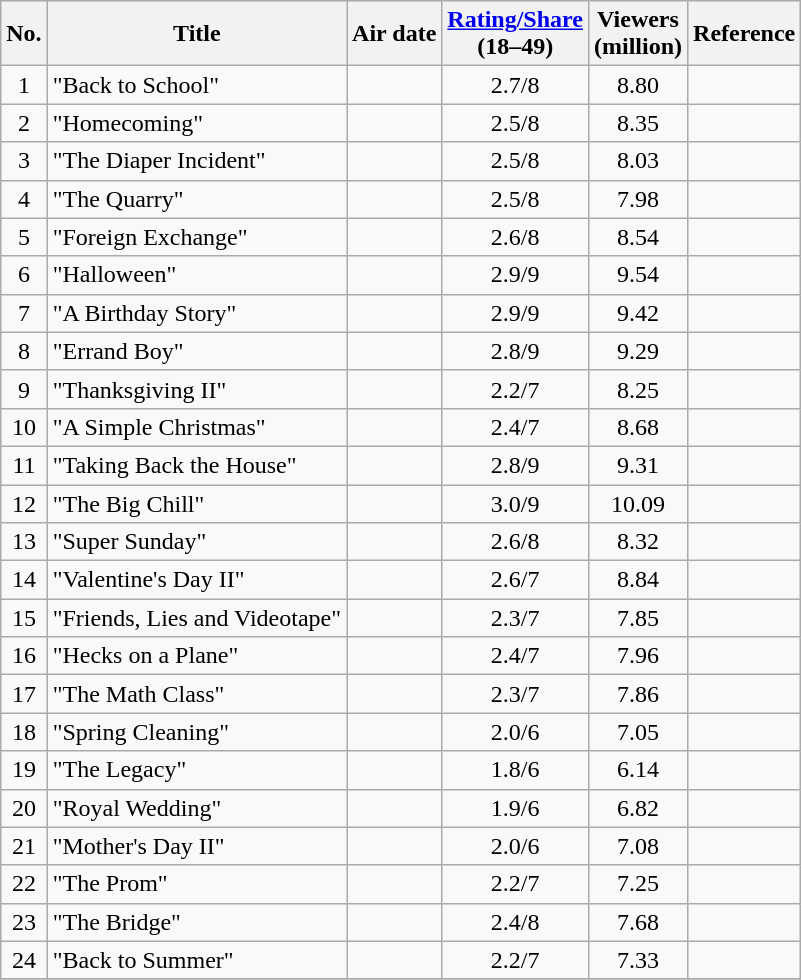<table class="wikitable">
<tr>
<th>No.</th>
<th>Title</th>
<th>Air date</th>
<th><a href='#'>Rating/Share</a><br>(18–49)</th>
<th>Viewers<br>(million)</th>
<th>Reference</th>
</tr>
<tr>
<td style="text-align:center">1</td>
<td>"Back to School"</td>
<td></td>
<td style="text-align:center">2.7/8</td>
<td style="text-align:center">8.80</td>
<td style="text-align:center"></td>
</tr>
<tr>
<td style="text-align:center">2</td>
<td>"Homecoming"</td>
<td></td>
<td style="text-align:center">2.5/8</td>
<td style="text-align:center">8.35</td>
<td style="text-align:center"></td>
</tr>
<tr>
<td style="text-align:center">3</td>
<td>"The Diaper Incident"</td>
<td></td>
<td style="text-align:center">2.5/8</td>
<td style="text-align:center">8.03</td>
<td style="text-align:center"></td>
</tr>
<tr>
<td style="text-align:center">4</td>
<td>"The Quarry"</td>
<td></td>
<td style="text-align:center">2.5/8</td>
<td style="text-align:center">7.98</td>
<td style="text-align:center"></td>
</tr>
<tr>
<td style="text-align:center">5</td>
<td>"Foreign Exchange"</td>
<td></td>
<td style="text-align:center">2.6/8</td>
<td style="text-align:center">8.54</td>
<td style="text-align:center"></td>
</tr>
<tr>
<td style="text-align:center">6</td>
<td>"Halloween"</td>
<td></td>
<td style="text-align:center">2.9/9</td>
<td style="text-align:center">9.54</td>
<td style="text-align:center"></td>
</tr>
<tr>
<td style="text-align:center">7</td>
<td>"A Birthday Story"</td>
<td></td>
<td style="text-align:center">2.9/9</td>
<td style="text-align:center">9.42</td>
<td style="text-align:center"></td>
</tr>
<tr>
<td style="text-align:center">8</td>
<td>"Errand Boy"</td>
<td></td>
<td style="text-align:center">2.8/9</td>
<td style="text-align:center">9.29</td>
<td style="text-align:center"></td>
</tr>
<tr>
<td style="text-align:center">9</td>
<td>"Thanksgiving II"</td>
<td></td>
<td style="text-align:center">2.2/7</td>
<td style="text-align:center">8.25</td>
<td style="text-align:center"></td>
</tr>
<tr>
<td style="text-align:center">10</td>
<td>"A Simple Christmas"</td>
<td></td>
<td style="text-align:center">2.4/7</td>
<td style="text-align:center">8.68</td>
<td style="text-align:center"></td>
</tr>
<tr>
<td style="text-align:center">11</td>
<td>"Taking Back the House"</td>
<td></td>
<td style="text-align:center">2.8/9</td>
<td style="text-align:center">9.31</td>
<td style="text-align:center"></td>
</tr>
<tr>
<td style="text-align:center">12</td>
<td>"The Big Chill"</td>
<td></td>
<td style="text-align:center">3.0/9</td>
<td style="text-align:center">10.09</td>
<td style="text-align:center"></td>
</tr>
<tr>
<td style="text-align:center">13</td>
<td>"Super Sunday"</td>
<td></td>
<td style="text-align:center">2.6/8</td>
<td style="text-align:center">8.32</td>
<td style="text-align:center"></td>
</tr>
<tr>
<td style="text-align:center">14</td>
<td>"Valentine's Day II"</td>
<td></td>
<td style="text-align:center">2.6/7</td>
<td style="text-align:center">8.84</td>
<td style="text-align:center"></td>
</tr>
<tr>
<td style="text-align:center">15</td>
<td>"Friends, Lies and Videotape"</td>
<td></td>
<td style="text-align:center">2.3/7</td>
<td style="text-align:center">7.85</td>
<td style="text-align:center"></td>
</tr>
<tr>
<td style="text-align:center">16</td>
<td>"Hecks on a Plane"</td>
<td></td>
<td style="text-align:center">2.4/7</td>
<td style="text-align:center">7.96</td>
<td style="text-align:center"></td>
</tr>
<tr>
<td style="text-align:center">17</td>
<td>"The Math Class"</td>
<td></td>
<td style="text-align:center">2.3/7</td>
<td style="text-align:center">7.86</td>
<td style="text-align:center"></td>
</tr>
<tr>
<td style="text-align:center">18</td>
<td>"Spring Cleaning"</td>
<td></td>
<td style="text-align:center">2.0/6</td>
<td style="text-align:center">7.05</td>
<td style="text-align:center"></td>
</tr>
<tr>
<td style="text-align:center">19</td>
<td>"The Legacy"</td>
<td></td>
<td style="text-align:center">1.8/6</td>
<td style="text-align:center">6.14</td>
<td style="text-align:center"></td>
</tr>
<tr>
<td style="text-align:center">20</td>
<td>"Royal Wedding"</td>
<td></td>
<td style="text-align:center">1.9/6</td>
<td style="text-align:center">6.82</td>
<td style="text-align:center"></td>
</tr>
<tr>
<td style="text-align:center">21</td>
<td>"Mother's Day II"</td>
<td></td>
<td style="text-align:center">2.0/6</td>
<td style="text-align:center">7.08</td>
<td style="text-align:center"></td>
</tr>
<tr>
<td style="text-align:center">22</td>
<td>"The Prom"</td>
<td></td>
<td style="text-align:center">2.2/7</td>
<td style="text-align:center">7.25</td>
<td style="text-align:center"></td>
</tr>
<tr>
<td style="text-align:center">23</td>
<td>"The Bridge"</td>
<td></td>
<td style="text-align:center">2.4/8</td>
<td style="text-align:center">7.68</td>
<td style="text-align:center"></td>
</tr>
<tr>
<td style="text-align:center">24</td>
<td>"Back to Summer"</td>
<td></td>
<td style="text-align:center">2.2/7</td>
<td style="text-align:center">7.33</td>
<td style="text-align:center"></td>
</tr>
<tr>
</tr>
</table>
